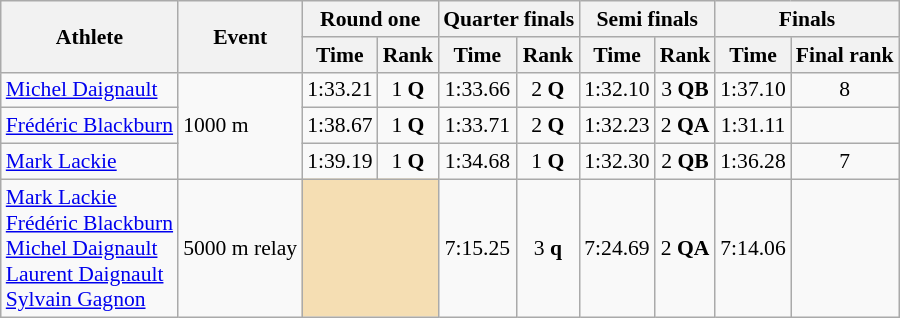<table class="wikitable" style="font-size:90%">
<tr>
<th rowspan="2">Athlete</th>
<th rowspan="2">Event</th>
<th colspan="2">Round one</th>
<th colspan="2">Quarter finals</th>
<th colspan="2">Semi finals</th>
<th colspan="2">Finals</th>
</tr>
<tr>
<th>Time</th>
<th>Rank</th>
<th>Time</th>
<th>Rank</th>
<th>Time</th>
<th>Rank</th>
<th>Time</th>
<th>Final rank</th>
</tr>
<tr>
<td><a href='#'>Michel Daignault</a></td>
<td rowspan="3">1000 m</td>
<td align="center">1:33.21</td>
<td align="center">1 <strong>Q</strong></td>
<td align="center">1:33.66</td>
<td align="center">2 <strong>Q</strong></td>
<td align="center">1:32.10</td>
<td align="center">3 <strong>QB</strong></td>
<td align="center">1:37.10</td>
<td align="center">8</td>
</tr>
<tr>
<td><a href='#'>Frédéric Blackburn</a></td>
<td align="center">1:38.67</td>
<td align="center">1 <strong>Q</strong></td>
<td align="center">1:33.71</td>
<td align="center">2 <strong>Q</strong></td>
<td align="center">1:32.23</td>
<td align="center">2 <strong>QA</strong></td>
<td align="center">1:31.11</td>
<td align="center"></td>
</tr>
<tr>
<td><a href='#'>Mark Lackie</a></td>
<td align="center">1:39.19</td>
<td align="center">1 <strong>Q</strong></td>
<td align="center">1:34.68</td>
<td align="center">1 <strong>Q</strong></td>
<td align="center">1:32.30</td>
<td align="center">2 <strong>QB</strong></td>
<td align="center">1:36.28</td>
<td align="center">7</td>
</tr>
<tr>
<td><a href='#'>Mark Lackie</a><br><a href='#'>Frédéric Blackburn</a><br><a href='#'>Michel Daignault</a><br><a href='#'>Laurent Daignault</a><br><a href='#'>Sylvain Gagnon</a></td>
<td>5000 m relay</td>
<td colspan=2 bgcolor=wheat></td>
<td align=center>7:15.25</td>
<td align=center>3 <strong>q</strong></td>
<td align=center>7:24.69</td>
<td align=center>2 <strong>QA</strong></td>
<td align=center>7:14.06</td>
<td align=center></td>
</tr>
</table>
